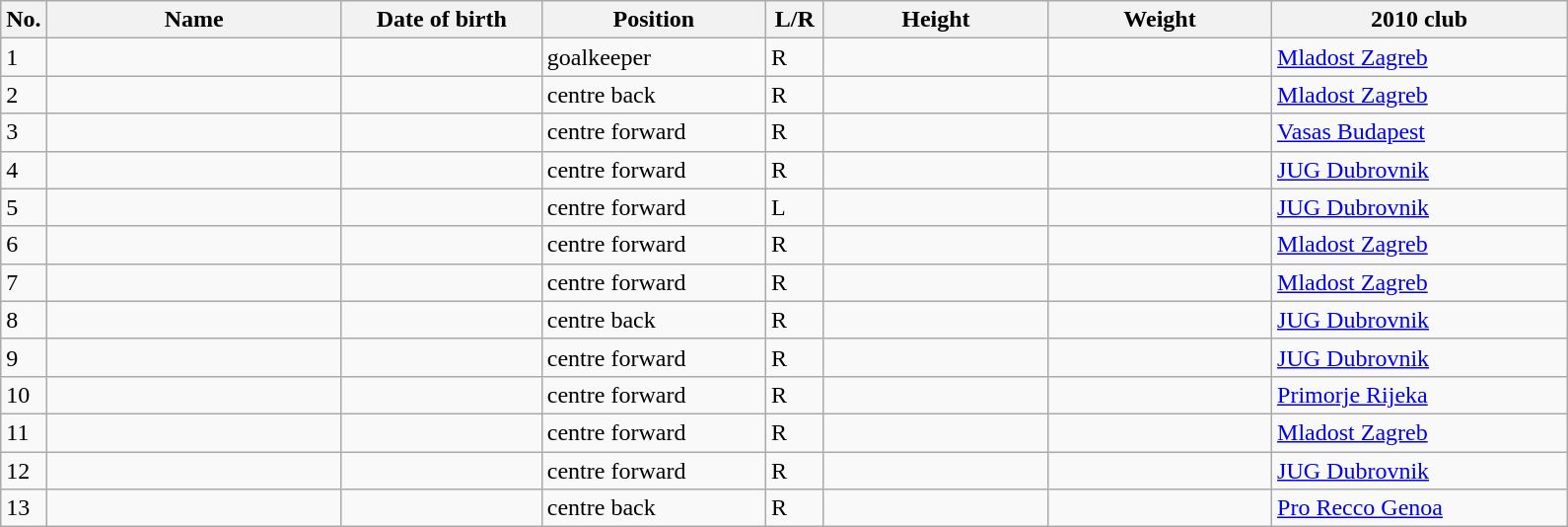<table class=wikitable sortable style=font-size:100%; text-align:center;>
<tr>
<th>No.</th>
<th style=width:12em>Name</th>
<th style=width:8em>Date of birth</th>
<th style=width:9em>Position</th>
<th style=width:2em>L/R</th>
<th style=width:9em>Height</th>
<th style=width:9em>Weight</th>
<th style=width:12em>2010 club</th>
</tr>
<tr>
<td>1</td>
<td align=left></td>
<td></td>
<td>goalkeeper</td>
<td>R</td>
<td></td>
<td></td>
<td><a href='#'>Mladost Zagreb</a></td>
</tr>
<tr>
<td>2</td>
<td align=left></td>
<td></td>
<td>centre back</td>
<td>R</td>
<td></td>
<td></td>
<td><a href='#'>Mladost Zagreb</a></td>
</tr>
<tr>
<td>3</td>
<td align=left></td>
<td></td>
<td>centre forward</td>
<td>R</td>
<td></td>
<td></td>
<td><a href='#'>Vasas Budapest</a></td>
</tr>
<tr>
<td>4</td>
<td align=left></td>
<td></td>
<td>centre forward</td>
<td>R</td>
<td></td>
<td></td>
<td><a href='#'>JUG Dubrovnik</a></td>
</tr>
<tr>
<td>5</td>
<td align=left></td>
<td></td>
<td>centre forward</td>
<td>L</td>
<td></td>
<td></td>
<td><a href='#'>JUG Dubrovnik</a></td>
</tr>
<tr>
<td>6</td>
<td align=left></td>
<td></td>
<td>centre forward</td>
<td>R</td>
<td></td>
<td></td>
<td><a href='#'>Mladost Zagreb</a></td>
</tr>
<tr>
<td>7</td>
<td align=left></td>
<td></td>
<td>centre forward</td>
<td>R</td>
<td></td>
<td></td>
<td><a href='#'>Mladost Zagreb</a></td>
</tr>
<tr>
<td>8</td>
<td align=left></td>
<td></td>
<td>centre back</td>
<td>R</td>
<td></td>
<td></td>
<td><a href='#'>JUG Dubrovnik</a></td>
</tr>
<tr>
<td>9</td>
<td align=left></td>
<td></td>
<td>centre forward</td>
<td>R</td>
<td></td>
<td></td>
<td><a href='#'>JUG Dubrovnik</a></td>
</tr>
<tr>
<td>10</td>
<td align=left></td>
<td></td>
<td>centre forward</td>
<td>R</td>
<td></td>
<td></td>
<td><a href='#'>Primorje Rijeka</a></td>
</tr>
<tr>
<td>11</td>
<td align=left></td>
<td></td>
<td>centre forward</td>
<td>R</td>
<td></td>
<td></td>
<td><a href='#'>Mladost Zagreb</a></td>
</tr>
<tr>
<td>12</td>
<td align=left></td>
<td></td>
<td>centre forward</td>
<td>R</td>
<td></td>
<td></td>
<td><a href='#'>JUG Dubrovnik</a></td>
</tr>
<tr>
<td>13</td>
<td align=left></td>
<td></td>
<td>centre back</td>
<td>R</td>
<td></td>
<td></td>
<td><a href='#'>Pro Recco Genoa</a></td>
</tr>
</table>
